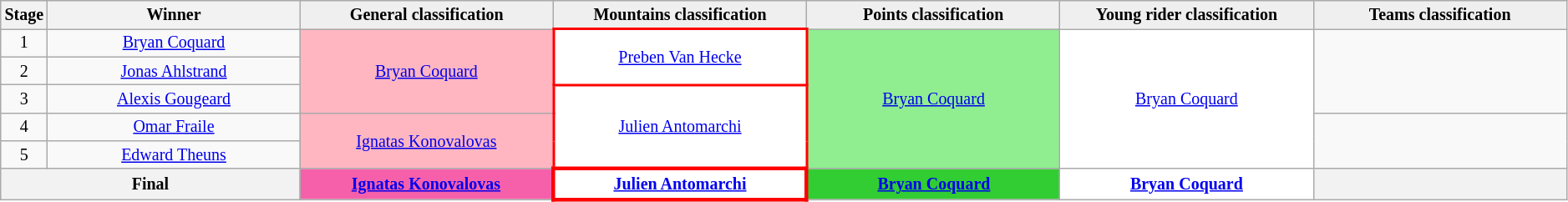<table class="wikitable" style="text-align: center; font-size:smaller;">
<tr style="background:#efefef;">
<th style="width:1%;">Stage</th>
<th style="width:16.5%;">Winner</th>
<th style="background:#efefef; width:16.5%;">General classification<br></th>
<th style="background:#efefef; width:16.5%;">Mountains classification<br></th>
<th style="background:#efefef; width:16.5%;">Points classification<br></th>
<th style="background:#efefef; width:16.5%;">Young rider classification<br></th>
<th style="background:#efefef; width:16.5%;">Teams classification<br></th>
</tr>
<tr>
<td>1</td>
<td><a href='#'>Bryan Coquard</a></td>
<td style="background:lightpink;" rowspan=3><a href='#'>Bryan Coquard</a></td>
<td style="background:white;border-color: red; border-width: 2px;" rowspan=2><a href='#'>Preben Van Hecke</a></td>
<td style="background:lightgreen;"  rowspan=5><a href='#'>Bryan Coquard</a></td>
<td style="background:white;" rowspan=5><a href='#'>Bryan Coquard</a></td>
<td rowspan=3></td>
</tr>
<tr>
<td>2</td>
<td><a href='#'>Jonas Ahlstrand</a></td>
</tr>
<tr>
<td>3</td>
<td><a href='#'>Alexis Gougeard</a></td>
<td style="background:white;border-color: red; border-width: 2px;" rowspan=3><a href='#'>Julien Antomarchi</a></td>
</tr>
<tr>
<td>4</td>
<td><a href='#'>Omar Fraile</a></td>
<td style="background:lightpink;" rowspan=2><a href='#'>Ignatas Konovalovas</a></td>
<td rowspan=2></td>
</tr>
<tr>
<td>5</td>
<td><a href='#'>Edward Theuns</a></td>
</tr>
<tr>
<th colspan=2>Final</th>
<th style="background:#F660AB;"><a href='#'>Ignatas Konovalovas</a></th>
<th style="background:white; border-color: red; border-width: 3px;"><a href='#'>Julien Antomarchi</a></th>
<th style="background:limegreen;"><a href='#'>Bryan Coquard</a></th>
<th style="background:white;"><a href='#'>Bryan Coquard</a></th>
<th style="background:offwhite;"></th>
</tr>
</table>
